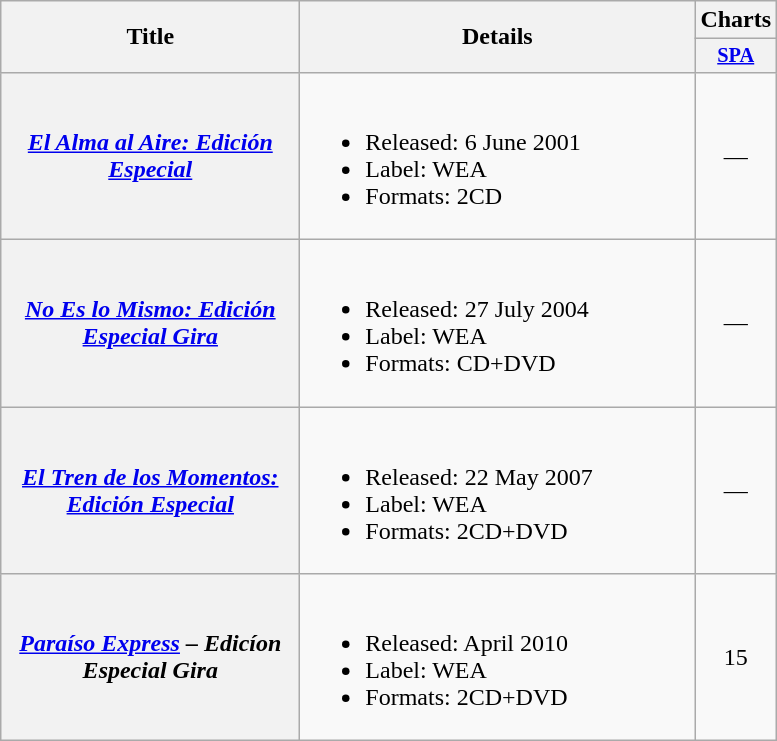<table class="wikitable plainrowheaders" style="text-align:center;">
<tr>
<th rowspan="2" style="width:12em;">Title</th>
<th rowspan="2" style="width:16em;">Details</th>
<th colspan="1">Charts</th>
</tr>
<tr>
<th scope="col" style="width:3em;font-size:85%;"><a href='#'>SPA</a><br></th>
</tr>
<tr>
<th scope="row"><em><a href='#'>El Alma al Aire: Edición Especial</a></em></th>
<td style="text-align:left;"><br><ul><li>Released: 6 June 2001</li><li>Label: WEA</li><li>Formats: 2CD</li></ul></td>
<td>—</td>
</tr>
<tr>
<th scope="row"><em><a href='#'>No Es lo Mismo: Edición Especial Gira</a></em></th>
<td style="text-align:left;"><br><ul><li>Released: 27 July 2004</li><li>Label: WEA</li><li>Formats: CD+DVD</li></ul></td>
<td>—</td>
</tr>
<tr>
<th scope="row"><em><a href='#'>El Tren de los Momentos: Edición Especial</a></em></th>
<td style="text-align:left;"><br><ul><li>Released: 22 May 2007</li><li>Label: WEA</li><li>Formats: 2CD+DVD</li></ul></td>
<td>—</td>
</tr>
<tr>
<th scope="row"><em><a href='#'>Paraíso Express</a> – Edicíon Especial Gira</em></th>
<td style="text-align:left;"><br><ul><li>Released: April 2010</li><li>Label: WEA</li><li>Formats: 2CD+DVD</li></ul></td>
<td>15</td>
</tr>
</table>
